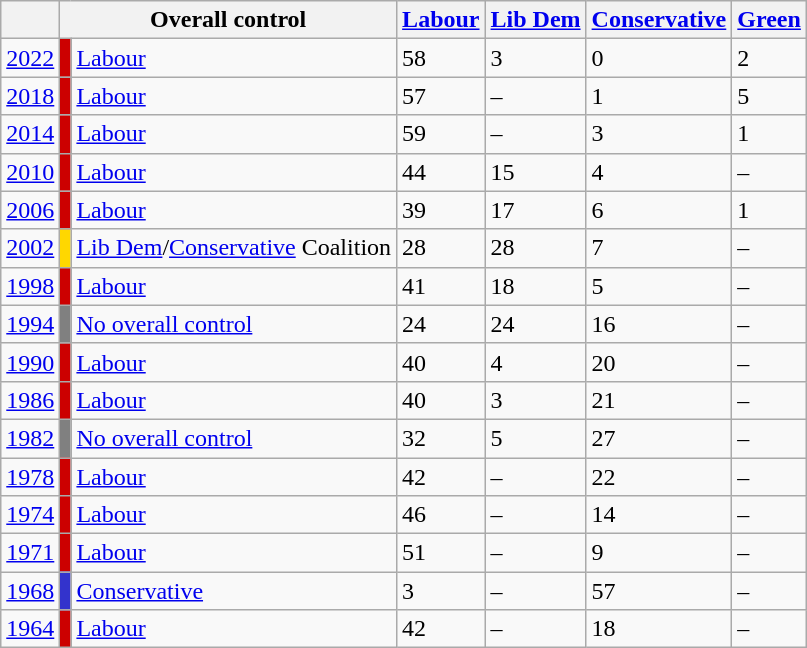<table class="wikitable">
<tr>
<th></th>
<th colspan=2>Overall control</th>
<th><a href='#'>Labour</a></th>
<th><a href='#'>Lib Dem</a></th>
<th><a href='#'>Conservative</a></th>
<th><a href='#'>Green</a></th>
</tr>
<tr>
<td><a href='#'>2022</a></td>
<td style="background:#c00"></td>
<td><a href='#'>Labour</a></td>
<td>58</td>
<td>3</td>
<td>0</td>
<td>2</td>
</tr>
<tr>
<td><a href='#'>2018</a></td>
<td style="background:#c00"></td>
<td><a href='#'>Labour</a></td>
<td>57</td>
<td>–</td>
<td>1</td>
<td>5</td>
</tr>
<tr>
<td><a href='#'>2014</a></td>
<td style="background:#c00"></td>
<td><a href='#'>Labour</a></td>
<td>59</td>
<td>–</td>
<td>3</td>
<td>1</td>
</tr>
<tr>
<td><a href='#'>2010</a></td>
<td style="background:#c00"></td>
<td><a href='#'>Labour</a></td>
<td>44</td>
<td>15</td>
<td>4</td>
<td>–</td>
</tr>
<tr>
<td><a href='#'>2006</a></td>
<td style="background:#c00"></td>
<td><a href='#'>Labour</a></td>
<td>39</td>
<td>17</td>
<td>6</td>
<td>1</td>
</tr>
<tr>
<td><a href='#'>2002</a></td>
<td style="background:#ffd700"></td>
<td><a href='#'>Lib Dem</a>/<a href='#'>Conservative</a> Coalition</td>
<td>28</td>
<td>28</td>
<td>7</td>
<td>–</td>
</tr>
<tr>
<td><a href='#'>1998</a></td>
<td style="background:#c00"></td>
<td><a href='#'>Labour</a></td>
<td>41</td>
<td>18</td>
<td>5</td>
<td>–</td>
</tr>
<tr>
<td><a href='#'>1994</a></td>
<td style="background:gray"></td>
<td><a href='#'>No overall control</a></td>
<td>24</td>
<td>24</td>
<td>16</td>
<td>–</td>
</tr>
<tr>
<td><a href='#'>1990</a></td>
<td style="background:#c00"></td>
<td><a href='#'>Labour</a></td>
<td>40</td>
<td>4</td>
<td>20</td>
<td>–</td>
</tr>
<tr>
<td><a href='#'>1986</a></td>
<td style="background:#c00"></td>
<td><a href='#'>Labour</a></td>
<td>40</td>
<td>3</td>
<td>21</td>
<td>–</td>
</tr>
<tr>
<td><a href='#'>1982</a></td>
<td style="background:gray"></td>
<td><a href='#'>No overall control</a></td>
<td>32</td>
<td>5</td>
<td>27</td>
<td>–</td>
</tr>
<tr>
<td><a href='#'>1978</a></td>
<td style="background:#c00"></td>
<td><a href='#'>Labour</a></td>
<td>42</td>
<td>–</td>
<td>22</td>
<td>–</td>
</tr>
<tr>
<td><a href='#'>1974</a></td>
<td style="background:#c00"></td>
<td><a href='#'>Labour</a></td>
<td>46</td>
<td>–</td>
<td>14</td>
<td>–</td>
</tr>
<tr>
<td><a href='#'>1971</a></td>
<td style="background:#c00"></td>
<td><a href='#'>Labour</a></td>
<td>51</td>
<td>–</td>
<td>9</td>
<td>–</td>
</tr>
<tr>
<td><a href='#'>1968</a></td>
<td style="background:#33c"></td>
<td><a href='#'>Conservative</a></td>
<td>3</td>
<td>–</td>
<td>57</td>
<td>–</td>
</tr>
<tr>
<td><a href='#'>1964</a></td>
<td style="background:#c00"></td>
<td><a href='#'>Labour</a></td>
<td>42</td>
<td>–</td>
<td>18</td>
<td>–</td>
</tr>
</table>
